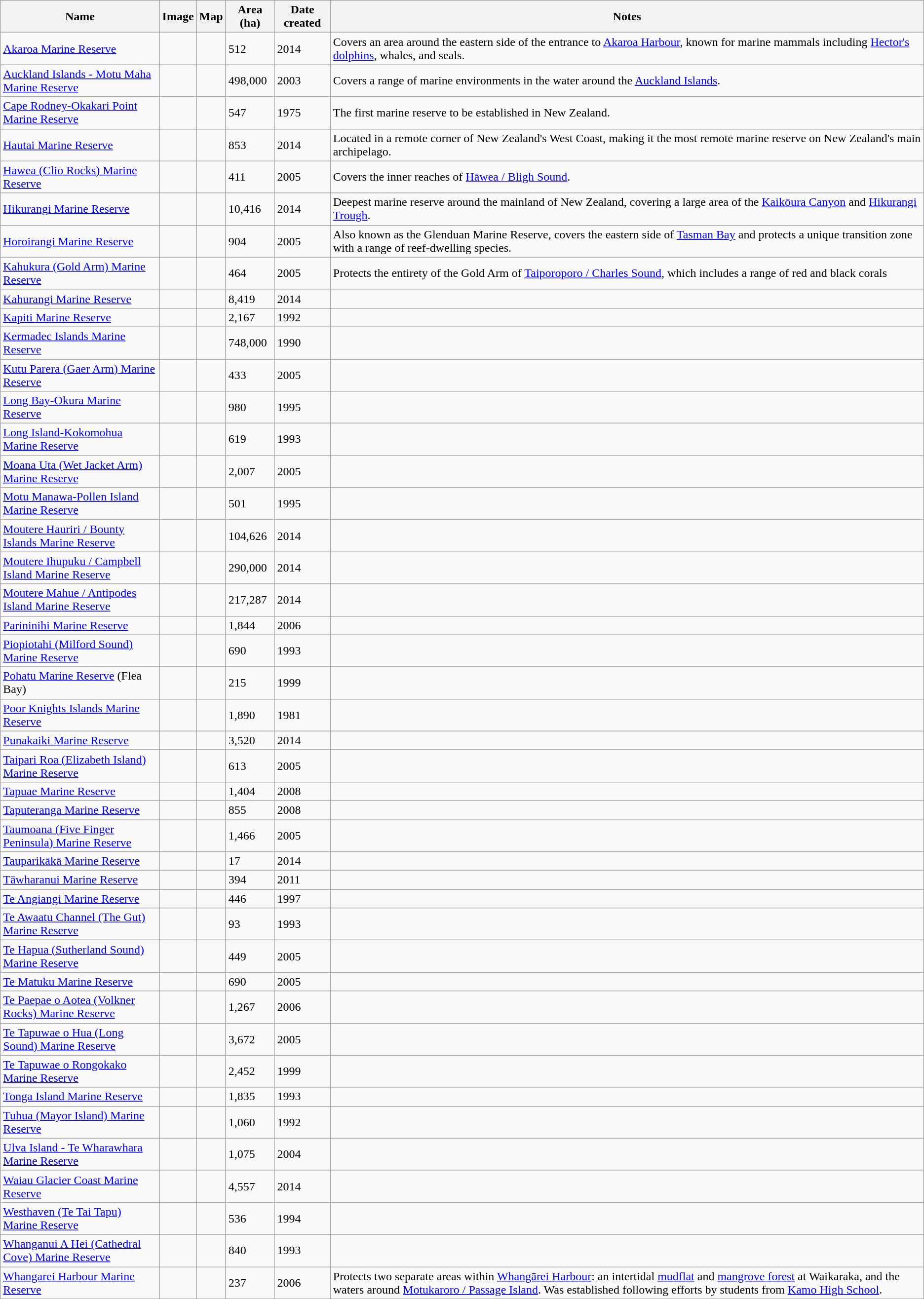<table class="wikitable sortable" style="text-align:left">
<tr>
<th>Name</th>
<th>Image</th>
<th>Map</th>
<th>Area (ha)</th>
<th>Date created</th>
<th>Notes</th>
</tr>
<tr>
<td><a href='#'>Akaroa Marine Reserve</a></td>
<td></td>
<td></td>
<td>512</td>
<td>2014</td>
<td>Covers an area around the eastern side of the entrance to <a href='#'>Akaroa Harbour</a>, known for marine mammals including <a href='#'>Hector's dolphins</a>, whales, and seals.</td>
</tr>
<tr>
<td><a href='#'>Auckland Islands - Motu Maha Marine Reserve</a></td>
<td></td>
<td></td>
<td>498,000</td>
<td>2003</td>
<td>Covers a range of marine environments in the water around the <a href='#'>Auckland Islands</a>.</td>
</tr>
<tr>
<td><a href='#'>Cape Rodney-Okakari Point Marine Reserve</a></td>
<td></td>
<td></td>
<td>547</td>
<td>1975</td>
<td>The first marine reserve to be established in New Zealand.</td>
</tr>
<tr>
<td><a href='#'>Hautai Marine Reserve</a></td>
<td></td>
<td></td>
<td>853</td>
<td>2014</td>
<td>Located in a remote corner of New Zealand's West Coast, making it the most remote marine reserve on New Zealand's main archipelago.</td>
</tr>
<tr>
<td><a href='#'>Hawea (Clio Rocks) Marine Reserve</a></td>
<td></td>
<td></td>
<td>411</td>
<td>2005</td>
<td>Covers the inner reaches of <a href='#'>Hāwea / Bligh Sound</a>.</td>
</tr>
<tr>
<td><a href='#'>Hikurangi Marine Reserve</a></td>
<td></td>
<td></td>
<td>10,416</td>
<td>2014</td>
<td>Deepest marine reserve around the mainland of New Zealand, covering a large area of the <a href='#'>Kaikōura Canyon</a> and <a href='#'>Hikurangi Trough</a>.</td>
</tr>
<tr>
<td><a href='#'>Horoirangi Marine Reserve</a></td>
<td></td>
<td></td>
<td>904</td>
<td>2005</td>
<td>Also known as the Glenduan Marine Reserve, covers the eastern side of <a href='#'>Tasman Bay</a> and protects a unique transition zone with a range of reef-dwelling species.</td>
</tr>
<tr>
<td><a href='#'>Kahukura (Gold Arm) Marine Reserve</a></td>
<td></td>
<td></td>
<td>464</td>
<td>2005</td>
<td>Protects the entirety of the Gold Arm of <a href='#'>Taiporoporo / Charles Sound</a>, which includes a range of red and black corals</td>
</tr>
<tr>
<td><a href='#'>Kahurangi Marine Reserve</a></td>
<td></td>
<td></td>
<td>8,419</td>
<td>2014</td>
<td></td>
</tr>
<tr>
<td><a href='#'>Kapiti Marine Reserve</a></td>
<td></td>
<td></td>
<td>2,167</td>
<td>1992</td>
<td></td>
</tr>
<tr>
<td><a href='#'>Kermadec Islands Marine Reserve</a></td>
<td></td>
<td></td>
<td>748,000</td>
<td>1990</td>
<td></td>
</tr>
<tr>
<td><a href='#'>Kutu Parera (Gaer Arm) Marine Reserve</a></td>
<td></td>
<td></td>
<td>433</td>
<td>2005</td>
<td></td>
</tr>
<tr>
<td><a href='#'>Long Bay-Okura Marine Reserve</a></td>
<td></td>
<td></td>
<td>980</td>
<td>1995</td>
<td></td>
</tr>
<tr>
<td><a href='#'>Long Island-Kokomohua Marine Reserve</a></td>
<td></td>
<td></td>
<td>619</td>
<td>1993</td>
<td></td>
</tr>
<tr>
<td><a href='#'>Moana Uta (Wet Jacket Arm) Marine Reserve</a></td>
<td></td>
<td></td>
<td>2,007</td>
<td>2005</td>
<td></td>
</tr>
<tr>
<td><a href='#'>Motu Manawa-Pollen Island Marine Reserve</a></td>
<td></td>
<td></td>
<td>501</td>
<td>1995</td>
<td></td>
</tr>
<tr>
<td><a href='#'>Moutere Hauriri / Bounty Islands Marine Reserve</a></td>
<td></td>
<td></td>
<td>104,626</td>
<td>2014</td>
<td></td>
</tr>
<tr>
<td><a href='#'>Moutere Ihupuku / Campbell Island Marine Reserve</a></td>
<td></td>
<td></td>
<td>290,000</td>
<td>2014</td>
<td></td>
</tr>
<tr>
<td><a href='#'>Moutere Mahue / Antipodes Island Marine Reserve</a></td>
<td></td>
<td></td>
<td>217,287</td>
<td>2014</td>
<td></td>
</tr>
<tr>
<td><a href='#'>Parininihi Marine Reserve</a></td>
<td></td>
<td></td>
<td>1,844</td>
<td>2006</td>
<td></td>
</tr>
<tr>
<td><a href='#'>Piopiotahi (Milford Sound) Marine Reserve</a></td>
<td></td>
<td></td>
<td>690</td>
<td>1993</td>
<td></td>
</tr>
<tr>
<td><a href='#'>Pohatu Marine Reserve</a> (Flea Bay)</td>
<td></td>
<td></td>
<td>215</td>
<td>1999</td>
<td></td>
</tr>
<tr>
<td><a href='#'>Poor Knights Islands Marine Reserve</a></td>
<td></td>
<td></td>
<td>1,890</td>
<td>1981</td>
<td></td>
</tr>
<tr>
<td><a href='#'>Punakaiki Marine Reserve</a></td>
<td></td>
<td></td>
<td>3,520</td>
<td>2014</td>
<td></td>
</tr>
<tr>
<td><a href='#'>Taipari Roa (Elizabeth Island) Marine Reserve</a></td>
<td></td>
<td></td>
<td>613</td>
<td>2005</td>
<td></td>
</tr>
<tr>
<td><a href='#'>Tapuae Marine Reserve</a></td>
<td></td>
<td></td>
<td>1,404</td>
<td>2008</td>
<td></td>
</tr>
<tr>
<td><a href='#'>Taputeranga Marine Reserve</a></td>
<td></td>
<td></td>
<td>855</td>
<td>2008</td>
<td></td>
</tr>
<tr>
<td><a href='#'>Taumoana (Five Finger Peninsula) Marine Reserve</a></td>
<td></td>
<td></td>
<td>1,466</td>
<td>2005</td>
<td></td>
</tr>
<tr>
<td><a href='#'>Tauparikākā Marine Reserve</a></td>
<td></td>
<td></td>
<td>17</td>
<td>2014</td>
<td></td>
</tr>
<tr>
<td><a href='#'>Tāwharanui Marine Reserve</a></td>
<td></td>
<td></td>
<td>394</td>
<td>2011</td>
<td></td>
</tr>
<tr>
<td><a href='#'>Te Angiangi Marine Reserve</a></td>
<td></td>
<td></td>
<td>446</td>
<td>1997</td>
<td></td>
</tr>
<tr>
<td><a href='#'>Te Awaatu Channel (The Gut) Marine Reserve</a></td>
<td></td>
<td></td>
<td>93</td>
<td>1993</td>
<td></td>
</tr>
<tr>
<td><a href='#'>Te Hapua (Sutherland Sound) Marine Reserve</a></td>
<td></td>
<td></td>
<td>449</td>
<td>2005</td>
<td></td>
</tr>
<tr>
<td><a href='#'>Te Matuku Marine Reserve</a></td>
<td></td>
<td></td>
<td>690</td>
<td>2005</td>
<td></td>
</tr>
<tr>
<td><a href='#'>Te Paepae o Aotea (Volkner Rocks) Marine Reserve</a></td>
<td></td>
<td></td>
<td>1,267</td>
<td>2006</td>
<td></td>
</tr>
<tr>
<td><a href='#'>Te Tapuwae o Hua (Long Sound) Marine Reserve</a></td>
<td></td>
<td></td>
<td>3,672</td>
<td>2005</td>
<td></td>
</tr>
<tr>
<td><a href='#'>Te Tapuwae o Rongokako Marine Reserve</a></td>
<td></td>
<td></td>
<td>2,452</td>
<td>1999</td>
<td></td>
</tr>
<tr>
<td><a href='#'>Tonga Island Marine Reserve</a></td>
<td></td>
<td></td>
<td>1,835</td>
<td>1993</td>
<td></td>
</tr>
<tr>
<td><a href='#'>Tuhua (Mayor Island) Marine Reserve</a></td>
<td></td>
<td></td>
<td>1,060</td>
<td>1992</td>
<td></td>
</tr>
<tr>
<td><a href='#'>Ulva Island - Te Wharawhara Marine Reserve</a></td>
<td></td>
<td></td>
<td>1,075</td>
<td>2004</td>
<td></td>
</tr>
<tr>
<td><a href='#'>Waiau Glacier Coast Marine Reserve</a></td>
<td></td>
<td></td>
<td>4,557</td>
<td>2014</td>
<td></td>
</tr>
<tr>
<td><a href='#'>Westhaven (Te Tai Tapu) Marine Reserve</a></td>
<td></td>
<td></td>
<td>536</td>
<td>1994</td>
<td></td>
</tr>
<tr>
<td><a href='#'>Whanganui A Hei (Cathedral Cove) Marine Reserve</a></td>
<td></td>
<td></td>
<td>840</td>
<td>1993</td>
<td></td>
</tr>
<tr>
<td><a href='#'>Whangarei Harbour Marine Reserve</a></td>
<td></td>
<td></td>
<td>237</td>
<td>2006</td>
<td>Protects two separate areas within <a href='#'>Whangārei Harbour</a>: an intertidal <a href='#'>mudflat</a> and <a href='#'>mangrove forest</a> at Waikaraka, and the waters around <a href='#'>Motukaroro / Passage Island</a>. Was established following efforts by students from <a href='#'>Kamo High School</a>.</td>
</tr>
</table>
